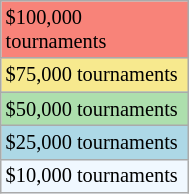<table class="wikitable"  style="font-size:85%; width:10%;">
<tr style="background:#f88379;">
<td>$100,000 tournaments</td>
</tr>
<tr style="background:#f7e98e;">
<td>$75,000 tournaments</td>
</tr>
<tr style="background:#addfad;">
<td>$50,000 tournaments</td>
</tr>
<tr style="background:lightblue;">
<td>$25,000 tournaments</td>
</tr>
<tr style="background:#f0f8ff;">
<td>$10,000 tournaments</td>
</tr>
</table>
